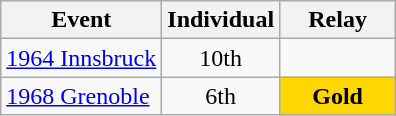<table class="wikitable" style="text-align: center;">
<tr ">
<th>Event</th>
<th style="width:70px;">Individual</th>
<th style="width:70px;">Relay</th>
</tr>
<tr>
<td align=left> <a href='#'>1964 Innsbruck</a></td>
<td>10th</td>
<td></td>
</tr>
<tr>
<td align=left> <a href='#'>1968 Grenoble</a></td>
<td>6th</td>
<td style="background:gold;"><strong>Gold</strong></td>
</tr>
</table>
